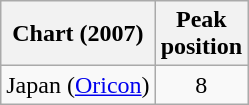<table class="wikitable sortable plainrowheaders">
<tr>
<th scope="col">Chart (2007)</th>
<th scope="col">Peak<br>position</th>
</tr>
<tr>
<td>Japan (<a href='#'>Oricon</a>)</td>
<td style="text-align:center;">8</td>
</tr>
</table>
